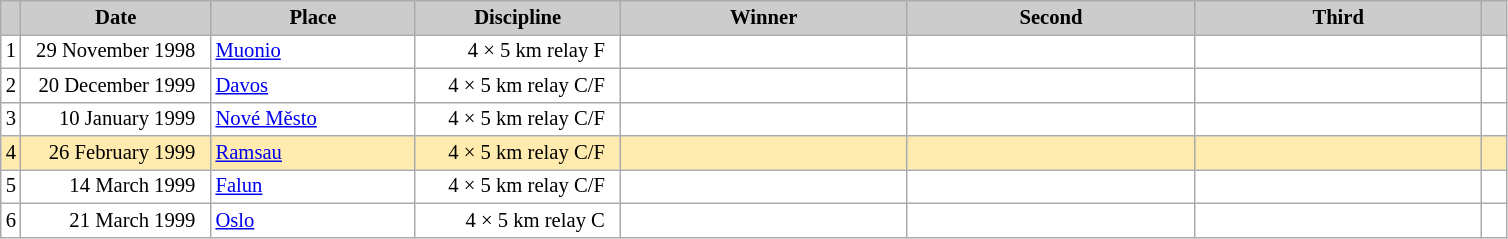<table class="wikitable plainrowheaders" style="background:#fff; font-size:86%; line-height:16px; border:grey solid 1px; border-collapse:collapse;">
<tr style="background:#ccc; text-align:center;">
<th scope="col" style="background:#ccc; width=20 px;"></th>
<th scope="col" style="background:#ccc; width:120px;">Date</th>
<th scope="col" style="background:#ccc; width:130px;">Place</th>
<th scope="col" style="background:#ccc; width:130px;">Discipline</th>
<th scope="col" style="background:#ccc; width:185px;">Winner</th>
<th scope="col" style="background:#ccc; width:185px;">Second</th>
<th scope="col" style="background:#ccc; width:185px;">Third</th>
<th scope="col" style="background:#ccc; width:10px;"></th>
</tr>
<tr>
<td align=center>1</td>
<td align=right>29 November 1998  </td>
<td> <a href='#'>Muonio</a></td>
<td align=right>4 × 5 km relay F  </td>
<td></td>
<td></td>
<td></td>
<td></td>
</tr>
<tr>
<td align=center>2</td>
<td align=right>20 December 1999  </td>
<td> <a href='#'>Davos</a></td>
<td align=right>4 × 5 km relay C/F  </td>
<td></td>
<td></td>
<td></td>
<td></td>
</tr>
<tr>
<td align=center>3</td>
<td align=right>10 January 1999  </td>
<td> <a href='#'>Nové Město</a></td>
<td align=right>4 × 5 km relay C/F  </td>
<td></td>
<td></td>
<td></td>
<td></td>
</tr>
<tr style="background:#FFEBAD">
<td align=center>4</td>
<td align=right>26 February 1999  </td>
<td> <a href='#'>Ramsau</a></td>
<td align=right>4 × 5 km relay C/F  </td>
<td></td>
<td></td>
<td></td>
<td></td>
</tr>
<tr>
<td align=center>5</td>
<td align=right>14 March 1999  </td>
<td> <a href='#'>Falun</a></td>
<td align=right>4 × 5 km relay C/F  </td>
<td></td>
<td></td>
<td></td>
<td></td>
</tr>
<tr>
<td align=center>6</td>
<td align=right>21 March 1999  </td>
<td> <a href='#'>Oslo</a></td>
<td align=right>4 × 5 km relay C  </td>
<td></td>
<td></td>
<td></td>
<td></td>
</tr>
</table>
